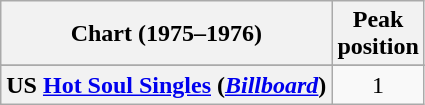<table class="wikitable sortable plainrowheaders">
<tr>
<th>Chart (1975–1976)</th>
<th>Peak<br>position</th>
</tr>
<tr>
</tr>
<tr>
</tr>
<tr>
</tr>
<tr>
<th scope="row">US <a href='#'>Hot Soul Singles</a> (<em><a href='#'>Billboard</a></em>)</th>
<td align="center">1</td>
</tr>
</table>
